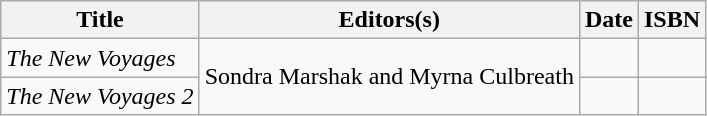<table class="wikitable">
<tr>
<th>Title</th>
<th>Editors(s)</th>
<th>Date</th>
<th>ISBN</th>
</tr>
<tr>
<td><em>The New Voyages</em></td>
<td rowspan="2">Sondra Marshak and Myrna Culbreath</td>
<td></td>
<td></td>
</tr>
<tr>
<td><em>The New Voyages 2</em></td>
<td></td>
<td></td>
</tr>
</table>
